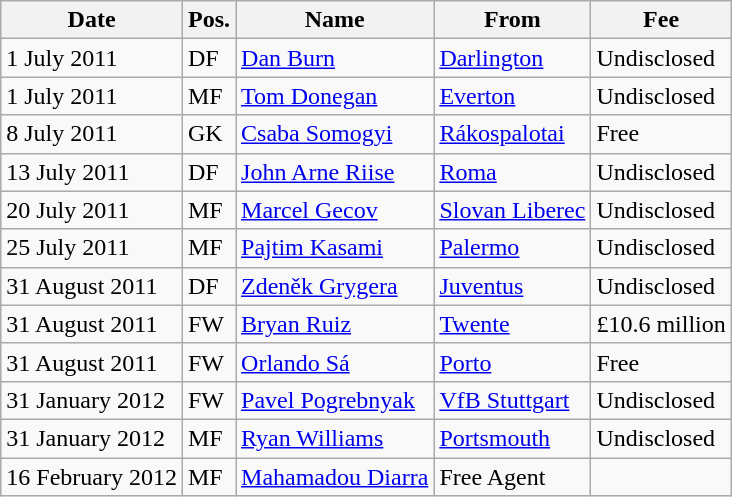<table class="wikitable">
<tr>
<th>Date</th>
<th>Pos.</th>
<th>Name</th>
<th>From</th>
<th>Fee</th>
</tr>
<tr>
<td>1 July 2011</td>
<td>DF</td>
<td> <a href='#'>Dan Burn</a></td>
<td> <a href='#'>Darlington</a></td>
<td>Undisclosed</td>
</tr>
<tr>
<td>1 July 2011</td>
<td>MF</td>
<td> <a href='#'>Tom Donegan</a></td>
<td> <a href='#'>Everton</a></td>
<td>Undisclosed</td>
</tr>
<tr>
<td>8 July 2011</td>
<td>GK</td>
<td> <a href='#'>Csaba Somogyi</a></td>
<td> <a href='#'>Rákospalotai</a></td>
<td>Free</td>
</tr>
<tr>
<td>13 July 2011</td>
<td>DF</td>
<td> <a href='#'>John Arne Riise</a></td>
<td> <a href='#'>Roma</a></td>
<td>Undisclosed</td>
</tr>
<tr>
<td>20 July 2011</td>
<td>MF</td>
<td> <a href='#'>Marcel Gecov</a></td>
<td> <a href='#'>Slovan Liberec</a></td>
<td>Undisclosed</td>
</tr>
<tr>
<td>25 July 2011</td>
<td>MF</td>
<td> <a href='#'>Pajtim Kasami</a></td>
<td> <a href='#'>Palermo</a></td>
<td>Undisclosed</td>
</tr>
<tr>
<td>31 August 2011</td>
<td>DF</td>
<td> <a href='#'>Zdeněk Grygera</a></td>
<td> <a href='#'>Juventus</a></td>
<td>Undisclosed</td>
</tr>
<tr>
<td>31 August 2011</td>
<td>FW</td>
<td> <a href='#'>Bryan Ruiz</a></td>
<td> <a href='#'>Twente</a></td>
<td>£10.6 million</td>
</tr>
<tr>
<td>31 August 2011</td>
<td>FW</td>
<td> <a href='#'>Orlando Sá</a></td>
<td> <a href='#'>Porto</a></td>
<td>Free</td>
</tr>
<tr>
<td>31 January 2012</td>
<td>FW</td>
<td> <a href='#'>Pavel Pogrebnyak</a></td>
<td> <a href='#'>VfB Stuttgart</a></td>
<td>Undisclosed</td>
</tr>
<tr>
<td>31 January 2012</td>
<td>MF</td>
<td> <a href='#'>Ryan Williams</a></td>
<td> <a href='#'>Portsmouth</a></td>
<td>Undisclosed</td>
</tr>
<tr>
<td>16 February 2012</td>
<td>MF</td>
<td> <a href='#'>Mahamadou Diarra</a></td>
<td>Free Agent</td>
<td></td>
</tr>
</table>
